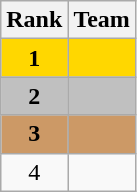<table class="wikitable" style="text-align:center">
<tr>
<th>Rank</th>
<th>Team</th>
</tr>
<tr bgcolor="gold">
<td><strong>1</strong></td>
<td align="left"><strong></strong></td>
</tr>
<tr bgcolor="silver">
<td><strong>2</strong></td>
<td align="left"><strong></strong></td>
</tr>
<tr bgcolor="#CC9966">
<td><strong>3</strong></td>
<td align="left"><strong></strong></td>
</tr>
<tr>
<td>4</td>
<td align="left"></td>
</tr>
</table>
